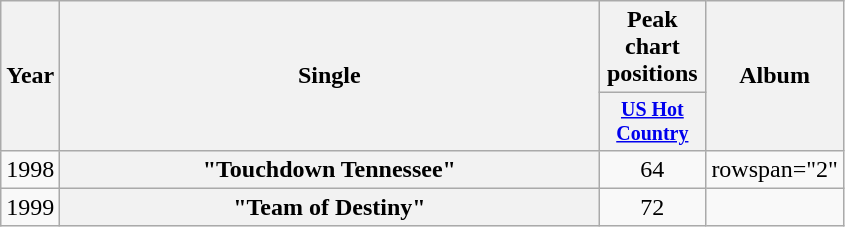<table class="wikitable plainrowheaders" style="text-align:center;">
<tr>
<th scope="col" rowspan="2">Year</th>
<th scope="col" rowspan="2" style="width:22em;">Single</th>
<th scope="col">Peak chart positions</th>
<th scope="col" rowspan="2">Album</th>
</tr>
<tr style="font-size:smaller;">
<th scope="col" width="65"><a href='#'>US Hot Country</a><br></th>
</tr>
<tr>
<td>1998</td>
<th scope="row">"Touchdown Tennessee"</th>
<td>64</td>
<td>rowspan="2" </td>
</tr>
<tr>
<td>1999</td>
<th scope="row">"Team of Destiny"</th>
<td>72</td>
</tr>
</table>
